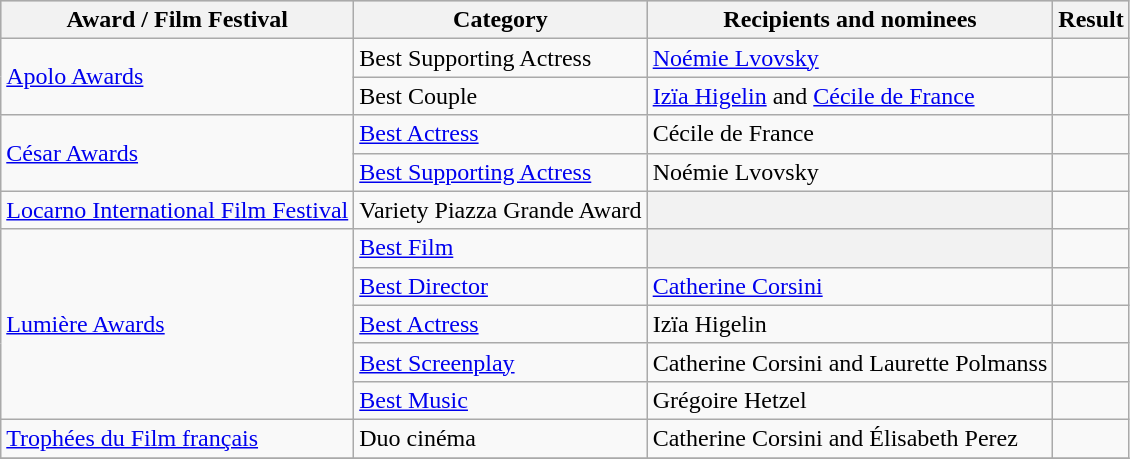<table class="wikitable plainrowheaders sortable">
<tr style="background:#ccc; text-align:center;">
<th scope=col>Award / Film Festival</th>
<th scope=col>Category</th>
<th scope=col>Recipients and nominees</th>
<th scope=col>Result</th>
</tr>
<tr>
<td rowspan="2"><a href='#'>Apolo Awards</a></td>
<td>Best Supporting Actress</td>
<td><a href='#'>Noémie Lvovsky</a></td>
<td></td>
</tr>
<tr>
<td>Best Couple</td>
<td><a href='#'>Izïa Higelin</a> and <a href='#'>Cécile de France</a></td>
<td></td>
</tr>
<tr>
<td rowspan=2><a href='#'>César Awards</a></td>
<td><a href='#'>Best Actress</a></td>
<td>Cécile de France</td>
<td></td>
</tr>
<tr>
<td><a href='#'>Best Supporting Actress</a></td>
<td>Noémie Lvovsky</td>
<td></td>
</tr>
<tr>
<td><a href='#'>Locarno International Film Festival</a></td>
<td>Variety Piazza Grande Award</td>
<th></th>
<td></td>
</tr>
<tr>
<td rowspan=5><a href='#'>Lumière Awards</a></td>
<td><a href='#'>Best Film</a></td>
<th></th>
<td></td>
</tr>
<tr>
<td><a href='#'>Best Director</a></td>
<td><a href='#'>Catherine Corsini</a></td>
<td></td>
</tr>
<tr>
<td><a href='#'>Best Actress</a></td>
<td>Izïa Higelin</td>
<td></td>
</tr>
<tr>
<td><a href='#'>Best Screenplay</a></td>
<td>Catherine Corsini and Laurette Polmanss</td>
<td></td>
</tr>
<tr>
<td><a href='#'>Best Music</a></td>
<td>Grégoire Hetzel</td>
<td></td>
</tr>
<tr>
<td><a href='#'>Trophées du Film français</a></td>
<td>Duo cinéma</td>
<td>Catherine Corsini and Élisabeth Perez</td>
<td></td>
</tr>
<tr>
</tr>
</table>
